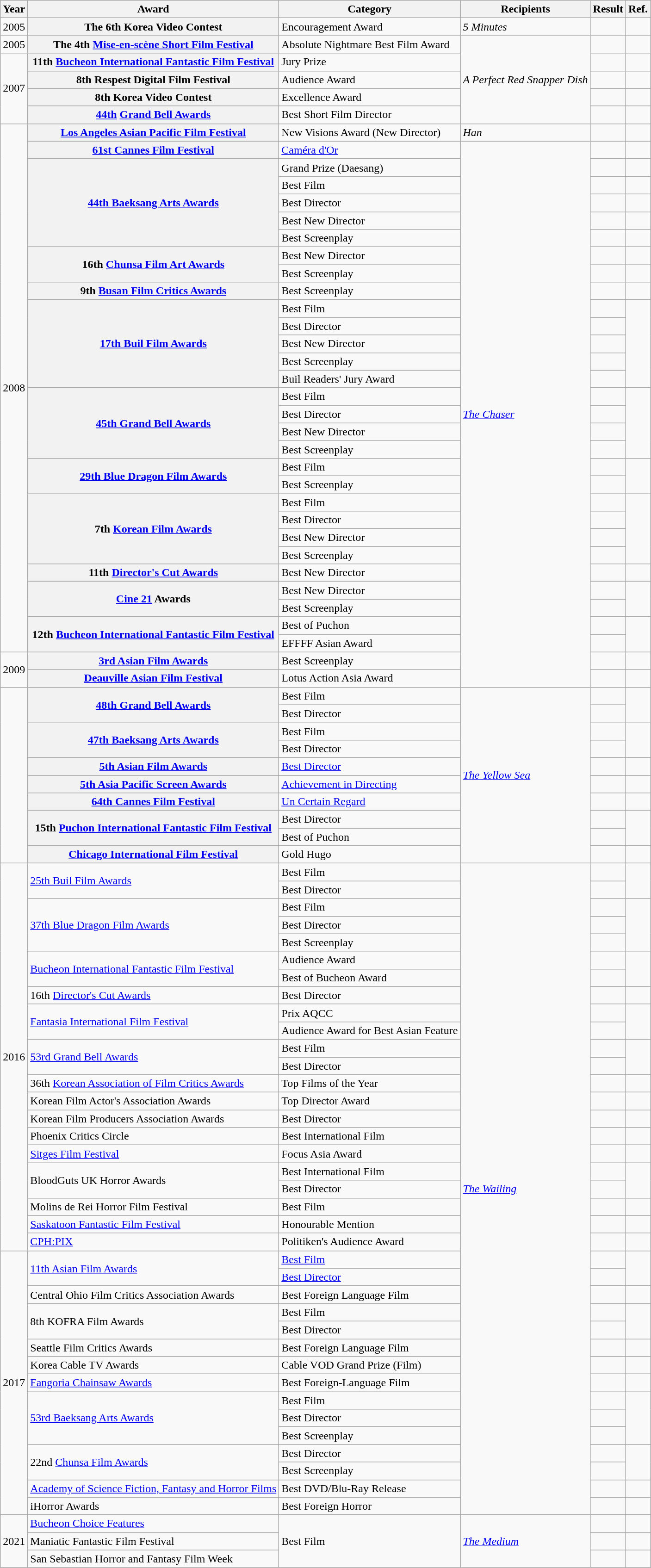<table class="wikitable plainrowheaders sortable">
<tr>
<th>Year</th>
<th>Award</th>
<th>Category</th>
<th>Recipients</th>
<th>Result</th>
<th>Ref.</th>
</tr>
<tr>
<td>2005</td>
<th scope="row">The 6th Korea Video Contest</th>
<td>Encouragement Award</td>
<td><em>5 Minutes</em></td>
<td></td>
<td></td>
</tr>
<tr>
<td>2005</td>
<th scope="row">The 4th <a href='#'>Mise-en-scène Short Film Festival</a></th>
<td>Absolute Nightmare Best Film Award</td>
<td rowspan="5"><em>A Perfect Red Snapper Dish</em></td>
<td></td>
<td></td>
</tr>
<tr>
<td rowspan="4">2007</td>
<th scope="row">11th <a href='#'>Bucheon International Fantastic Film Festival</a></th>
<td>Jury Prize</td>
<td></td>
<td></td>
</tr>
<tr>
<th scope="row">8th Respest Digital Film Festival</th>
<td>Audience Award</td>
<td></td>
<td></td>
</tr>
<tr>
<th scope="row">8th Korea Video Contest</th>
<td>Excellence Award</td>
<td></td>
<td></td>
</tr>
<tr>
<th scope="row"><a href='#'>44th</a> <a href='#'>Grand Bell Awards</a></th>
<td>Best Short Film Director</td>
<td></td>
<td></td>
</tr>
<tr>
<td rowspan="30" style="text-align:center;">2008</td>
<th scope="row"><a href='#'>Los Angeles Asian Pacific Film Festival</a></th>
<td>New Visions Award (New Director)</td>
<td><em>Han</em></td>
<td></td>
<td></td>
</tr>
<tr>
<th scope="row"><a href='#'>61st Cannes Film Festival</a></th>
<td><a href='#'>Caméra d'Or</a></td>
<td rowspan="31"><em><a href='#'>The Chaser</a></em></td>
<td></td>
<td></td>
</tr>
<tr>
<th rowspan="5" scope="row"><a href='#'>44th Baeksang Arts Awards</a></th>
<td>Grand Prize (Daesang)</td>
<td></td>
<td></td>
</tr>
<tr>
<td>Best Film</td>
<td></td>
<td></td>
</tr>
<tr>
<td>Best Director</td>
<td></td>
<td></td>
</tr>
<tr>
<td>Best New Director</td>
<td></td>
<td></td>
</tr>
<tr>
<td>Best Screenplay</td>
<td></td>
<td></td>
</tr>
<tr>
<th rowspan="2" scope="row">16th <a href='#'>Chunsa Film Art Awards</a></th>
<td>Best New Director</td>
<td></td>
<td></td>
</tr>
<tr>
<td>Best Screenplay</td>
<td></td>
<td></td>
</tr>
<tr>
<th scope="row">9th <a href='#'>Busan Film Critics Awards</a></th>
<td>Best Screenplay</td>
<td></td>
<td></td>
</tr>
<tr>
<th rowspan="5" scope="row"><a href='#'>17th Buil Film Awards</a></th>
<td>Best Film</td>
<td></td>
<td rowspan="5"></td>
</tr>
<tr>
<td>Best Director</td>
<td></td>
</tr>
<tr>
<td>Best New Director</td>
<td></td>
</tr>
<tr>
<td>Best Screenplay</td>
<td></td>
</tr>
<tr>
<td>Buil Readers' Jury Award</td>
<td></td>
</tr>
<tr>
<th rowspan="4" scope="row"><a href='#'>45th Grand Bell Awards</a></th>
<td>Best Film</td>
<td></td>
<td rowspan="4"></td>
</tr>
<tr>
<td>Best Director</td>
<td></td>
</tr>
<tr>
<td>Best New Director</td>
<td></td>
</tr>
<tr>
<td>Best Screenplay</td>
<td></td>
</tr>
<tr>
<th rowspan="2" scope="row"><a href='#'>29th Blue Dragon Film Awards</a></th>
<td>Best Film</td>
<td></td>
<td rowspan="2"></td>
</tr>
<tr>
<td>Best Screenplay</td>
<td></td>
</tr>
<tr>
<th rowspan="4" scope="row">7th <a href='#'>Korean Film Awards</a></th>
<td>Best Film</td>
<td></td>
<td rowspan="4"></td>
</tr>
<tr>
<td>Best Director</td>
<td></td>
</tr>
<tr>
<td>Best New Director</td>
<td></td>
</tr>
<tr>
<td>Best Screenplay</td>
<td></td>
</tr>
<tr>
<th scope="row">11th <a href='#'>Director's Cut Awards</a></th>
<td>Best New Director</td>
<td></td>
<td></td>
</tr>
<tr>
<th rowspan="2" scope="row"><a href='#'>Cine 21</a> Awards</th>
<td>Best New Director</td>
<td></td>
<td rowspan="2"></td>
</tr>
<tr>
<td>Best Screenplay</td>
<td></td>
</tr>
<tr>
<th rowspan="2" scope="row">12th <a href='#'>Bucheon International Fantastic Film Festival</a></th>
<td>Best of Puchon</td>
<td></td>
<td rowspan="2"></td>
</tr>
<tr>
<td>EFFFF Asian Award</td>
<td></td>
</tr>
<tr>
<td rowspan="2">2009</td>
<th scope="row"><a href='#'>3rd Asian Film Awards</a></th>
<td>Best Screenplay</td>
<td></td>
<td></td>
</tr>
<tr>
<th scope="row"><a href='#'>Deauville Asian Film Festival</a></th>
<td>Lotus Action Asia Award</td>
<td></td>
<td></td>
</tr>
<tr>
<td rowspan="10"></td>
<th rowspan="2" scope="row"><a href='#'>48th Grand Bell Awards</a></th>
<td>Best Film</td>
<td rowspan="10"><em><a href='#'>The Yellow Sea</a></em></td>
<td></td>
<td rowspan="2"></td>
</tr>
<tr>
<td>Best Director</td>
<td></td>
</tr>
<tr>
<th rowspan="2" scope="row"><a href='#'>47th Baeksang Arts Awards</a></th>
<td>Best Film</td>
<td></td>
<td rowspan="2"></td>
</tr>
<tr>
<td>Best Director</td>
<td></td>
</tr>
<tr>
<th scope="row"><a href='#'>5th Asian Film Awards</a></th>
<td><a href='#'>Best Director</a></td>
<td></td>
<td></td>
</tr>
<tr>
<th scope="row"><a href='#'>5th Asia Pacific Screen Awards</a></th>
<td><a href='#'>Achievement in Directing</a></td>
<td></td>
<td></td>
</tr>
<tr>
<th scope="row"><a href='#'>64th Cannes Film Festival</a></th>
<td><a href='#'>Un Certain Regard</a></td>
<td></td>
<td></td>
</tr>
<tr>
<th rowspan="2" scope="row">15th <a href='#'>Puchon International Fantastic Film Festival</a></th>
<td>Best Director</td>
<td></td>
<td rowspan="2"></td>
</tr>
<tr>
<td>Best of Puchon</td>
<td></td>
</tr>
<tr>
<th scope="row"><a href='#'>Chicago International Film Festival</a></th>
<td>Gold Hugo</td>
<td></td>
<td></td>
</tr>
<tr>
<td rowspan="22">2016</td>
<td rowspan="2"><a href='#'>25th Buil Film Awards</a></td>
<td>Best Film</td>
<td rowspan="37"><em><a href='#'>The Wailing</a></em></td>
<td></td>
<td rowspan="2"></td>
</tr>
<tr>
<td>Best Director</td>
<td></td>
</tr>
<tr>
<td rowspan="3"><a href='#'>37th Blue Dragon Film Awards</a></td>
<td>Best Film</td>
<td></td>
<td rowspan="3"></td>
</tr>
<tr>
<td>Best Director</td>
<td></td>
</tr>
<tr>
<td>Best Screenplay</td>
<td></td>
</tr>
<tr>
<td rowspan="2"><a href='#'>Bucheon International Fantastic Film Festival</a></td>
<td>Audience Award</td>
<td></td>
<td rowspan="2"></td>
</tr>
<tr>
<td>Best of Bucheon Award</td>
<td></td>
</tr>
<tr>
<td>16th <a href='#'>Director's Cut Awards</a></td>
<td>Best Director</td>
<td></td>
<td></td>
</tr>
<tr>
<td rowspan=2><a href='#'>Fantasia International Film Festival</a></td>
<td>Prix AQCC</td>
<td></td>
<td rowspan="2"></td>
</tr>
<tr>
<td>Audience Award for Best Asian Feature</td>
<td></td>
</tr>
<tr>
<td rowspan="2"><a href='#'>53rd Grand Bell Awards</a></td>
<td>Best Film</td>
<td></td>
<td rowspan="2"></td>
</tr>
<tr>
<td>Best Director</td>
<td></td>
</tr>
<tr>
<td rowspan="1">36th  <a href='#'>Korean Association of Film Critics Awards</a></td>
<td>Top Films of the Year</td>
<td></td>
<td></td>
</tr>
<tr>
<td>Korean Film Actor's Association Awards</td>
<td>Top Director Award</td>
<td></td>
<td></td>
</tr>
<tr>
<td>Korean Film Producers Association Awards</td>
<td>Best Director</td>
<td></td>
<td></td>
</tr>
<tr>
<td rowspan="1">Phoenix Critics Circle</td>
<td>Best International Film</td>
<td></td>
<td></td>
</tr>
<tr>
<td><a href='#'>Sitges Film Festival</a></td>
<td>Focus Asia Award</td>
<td></td>
<td></td>
</tr>
<tr>
<td rowspan="2">BloodGuts UK Horror Awards</td>
<td>Best International Film</td>
<td></td>
<td rowspan="2"></td>
</tr>
<tr>
<td>Best Director</td>
<td></td>
</tr>
<tr>
<td>Molins de Rei Horror Film Festival</td>
<td>Best Film</td>
<td></td>
<td></td>
</tr>
<tr>
<td><a href='#'>Saskatoon Fantastic Film Festival</a></td>
<td>Honourable Mention</td>
<td></td>
<td></td>
</tr>
<tr>
<td><a href='#'>CPH:PIX</a></td>
<td>Politiken's Audience Award</td>
<td></td>
<td></td>
</tr>
<tr>
<td rowspan="15">2017</td>
<td rowspan="2"><a href='#'>11th Asian Film Awards</a></td>
<td><a href='#'>Best Film</a></td>
<td></td>
<td rowspan="2"></td>
</tr>
<tr>
<td><a href='#'>Best Director</a></td>
<td></td>
</tr>
<tr>
<td rowspan="1">Central Ohio Film Critics Association Awards</td>
<td>Best Foreign Language Film</td>
<td></td>
<td></td>
</tr>
<tr>
<td rowspan="2">8th KOFRA Film Awards</td>
<td>Best Film</td>
<td></td>
<td rowspan="2"></td>
</tr>
<tr>
<td>Best Director</td>
<td></td>
</tr>
<tr>
<td rowspan="1">Seattle Film Critics Awards</td>
<td>Best Foreign Language Film</td>
<td></td>
<td></td>
</tr>
<tr>
<td>Korea Cable TV Awards</td>
<td>Cable VOD Grand Prize (Film)</td>
<td></td>
<td></td>
</tr>
<tr>
<td><a href='#'>Fangoria Chainsaw Awards</a></td>
<td>Best Foreign-Language Film</td>
<td></td>
<td></td>
</tr>
<tr>
<td rowspan="3"><a href='#'>53rd Baeksang Arts Awards</a></td>
<td>Best Film</td>
<td></td>
<td rowspan="3"></td>
</tr>
<tr>
<td>Best Director</td>
<td></td>
</tr>
<tr>
<td>Best Screenplay</td>
<td></td>
</tr>
<tr>
<td rowspan="2">22nd <a href='#'>Chunsa Film Awards</a></td>
<td>Best Director</td>
<td></td>
<td rowspan="2"></td>
</tr>
<tr>
<td>Best Screenplay</td>
<td></td>
</tr>
<tr>
<td><a href='#'>Academy of Science Fiction, Fantasy and Horror Films</a></td>
<td>Best DVD/Blu-Ray Release</td>
<td></td>
<td></td>
</tr>
<tr>
<td>iHorror Awards</td>
<td>Best Foreign Horror</td>
<td></td>
<td></td>
</tr>
<tr>
<td rowspan="3">2021</td>
<td><a href='#'>Bucheon Choice Features</a></td>
<td rowspan="3">Best Film</td>
<td rowspan="3"><em><a href='#'>The Medium</a></em></td>
<td></td>
<td></td>
</tr>
<tr>
<td>Maniatic Fantastic Film Festival</td>
<td></td>
<td></td>
</tr>
<tr>
<td>San Sebastian Horror and Fantasy Film Week</td>
<td></td>
<td></td>
</tr>
</table>
